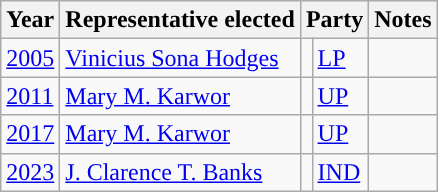<table class="wikitable">
<tr>
<th>Year</th>
<th>Representative elected</th>
<th colspan=2>Party</th>
<th>Notes</th>
</tr>
<tr>
<td><a href='#'>2005</a></td>
<td><a href='#'>Vinicius Sona Hodges</a></td>
<td></td>
<td><a href='#'>LP</a></td>
<td></td>
</tr>
<tr>
<td><a href='#'>2011</a></td>
<td><a href='#'>Mary M. Karwor</a></td>
<td></td>
<td><a href='#'>UP</a></td>
<td></td>
</tr>
<tr>
<td><a href='#'>2017</a></td>
<td><a href='#'>Mary M. Karwor</a></td>
<td></td>
<td><a href='#'>UP</a></td>
<td></td>
</tr>
<tr>
<td><a href='#'>2023</a></td>
<td><a href='#'>J. Clarence T. Banks</a></td>
<td></td>
<td><a href='#'>IND</a></td>
<td></td>
</tr>
</table>
